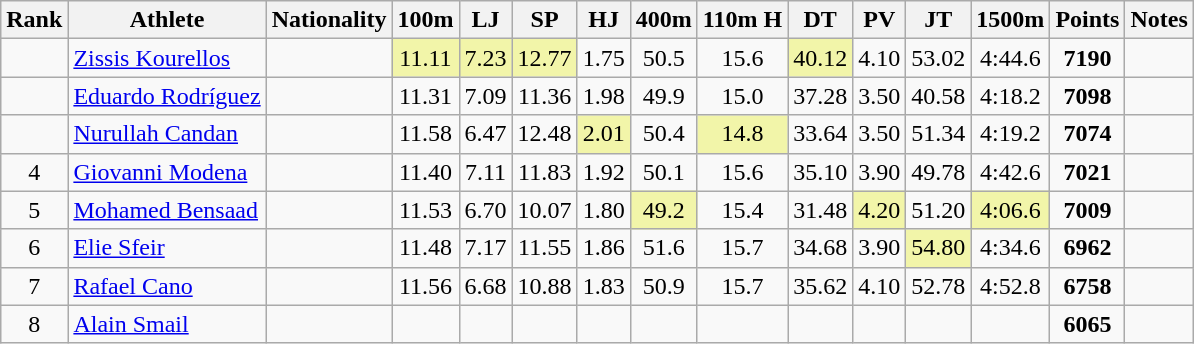<table class="wikitable sortable" style="text-align:center">
<tr>
<th>Rank</th>
<th>Athlete</th>
<th>Nationality</th>
<th>100m</th>
<th>LJ</th>
<th>SP</th>
<th>HJ</th>
<th>400m</th>
<th>110m H</th>
<th>DT</th>
<th>PV</th>
<th>JT</th>
<th>1500m</th>
<th>Points</th>
<th>Notes</th>
</tr>
<tr>
<td></td>
<td align=left><a href='#'>Zissis Kourellos</a></td>
<td align=left></td>
<td bgcolor=#F2F5A9>11.11</td>
<td bgcolor=#F2F5A9>7.23</td>
<td bgcolor=#F2F5A9>12.77</td>
<td>1.75</td>
<td>50.5</td>
<td>15.6</td>
<td bgcolor=#F2F5A9>40.12</td>
<td>4.10</td>
<td>53.02</td>
<td>4:44.6</td>
<td><strong>7190</strong></td>
<td></td>
</tr>
<tr>
<td></td>
<td align=left><a href='#'>Eduardo Rodríguez</a></td>
<td align=left></td>
<td>11.31</td>
<td>7.09</td>
<td>11.36</td>
<td>1.98</td>
<td>49.9</td>
<td>15.0</td>
<td>37.28</td>
<td>3.50</td>
<td>40.58</td>
<td>4:18.2</td>
<td><strong>7098</strong></td>
<td></td>
</tr>
<tr>
<td></td>
<td align=left><a href='#'>Nurullah Candan</a></td>
<td align=left></td>
<td>11.58</td>
<td>6.47</td>
<td>12.48</td>
<td bgcolor=#F2F5A9>2.01</td>
<td>50.4</td>
<td bgcolor=#F2F5A9>14.8</td>
<td>33.64</td>
<td>3.50</td>
<td>51.34</td>
<td>4:19.2</td>
<td><strong>7074</strong></td>
<td></td>
</tr>
<tr>
<td>4</td>
<td align=left><a href='#'>Giovanni Modena</a></td>
<td align=left></td>
<td>11.40</td>
<td>7.11</td>
<td>11.83</td>
<td>1.92</td>
<td>50.1</td>
<td>15.6</td>
<td>35.10</td>
<td>3.90</td>
<td>49.78</td>
<td>4:42.6</td>
<td><strong>7021</strong></td>
<td></td>
</tr>
<tr>
<td>5</td>
<td align=left><a href='#'>Mohamed Bensaad</a></td>
<td align=left></td>
<td>11.53</td>
<td>6.70</td>
<td>10.07</td>
<td>1.80</td>
<td bgcolor=#F2F5A9>49.2</td>
<td>15.4</td>
<td>31.48</td>
<td bgcolor=#F2F5A9>4.20</td>
<td>51.20</td>
<td bgcolor=#F2F5A9>4:06.6</td>
<td><strong>7009</strong></td>
<td></td>
</tr>
<tr>
<td>6</td>
<td align=left><a href='#'>Elie Sfeir</a></td>
<td align=left></td>
<td>11.48</td>
<td>7.17</td>
<td>11.55</td>
<td>1.86</td>
<td>51.6</td>
<td>15.7</td>
<td>34.68</td>
<td>3.90</td>
<td bgcolor=#F2F5A9>54.80</td>
<td>4:34.6</td>
<td><strong>6962</strong></td>
<td></td>
</tr>
<tr>
<td>7</td>
<td align=left><a href='#'>Rafael Cano</a></td>
<td align=left></td>
<td>11.56</td>
<td>6.68</td>
<td>10.88</td>
<td>1.83</td>
<td>50.9</td>
<td>15.7</td>
<td>35.62</td>
<td>4.10</td>
<td>52.78</td>
<td>4:52.8</td>
<td><strong>6758</strong></td>
<td></td>
</tr>
<tr>
<td>8</td>
<td align=left><a href='#'>Alain Smail</a></td>
<td align=left></td>
<td></td>
<td></td>
<td></td>
<td></td>
<td></td>
<td></td>
<td></td>
<td></td>
<td></td>
<td></td>
<td><strong>6065</strong></td>
<td></td>
</tr>
</table>
